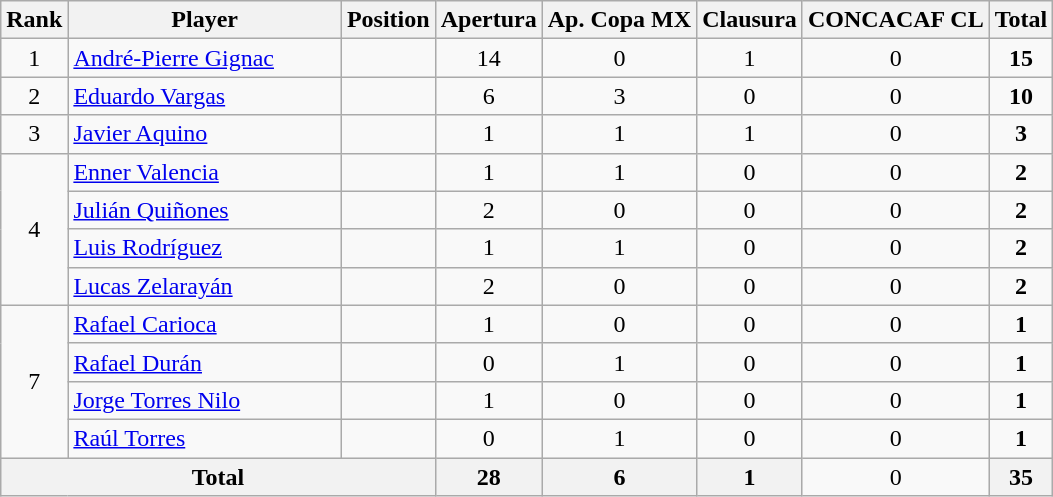<table class="wikitable">
<tr>
<th>Rank</th>
<th style="width:175px;">Player</th>
<th>Position</th>
<th>Apertura</th>
<th>Ap. Copa MX</th>
<th>Clausura</th>
<th>CONCACAF CL</th>
<th>Total</th>
</tr>
<tr>
<td align=center>1</td>
<td> <a href='#'>André-Pierre Gignac</a></td>
<td align=center></td>
<td align=center>14</td>
<td align=center>0</td>
<td align=center>1</td>
<td align=center>0</td>
<td align=center><strong>15</strong></td>
</tr>
<tr>
<td align=center>2</td>
<td> <a href='#'>Eduardo Vargas</a></td>
<td align=center></td>
<td align=center>6</td>
<td align=center>3</td>
<td align=center>0</td>
<td align=center>0</td>
<td align=center><strong>10</strong></td>
</tr>
<tr>
<td align=center>3</td>
<td> <a href='#'>Javier Aquino</a></td>
<td align=center></td>
<td align=center>1</td>
<td align=center>1</td>
<td align=center>1</td>
<td align=center>0</td>
<td align=center><strong>3</strong></td>
</tr>
<tr>
<td align=center rowspan=4>4</td>
<td> <a href='#'>Enner Valencia</a></td>
<td align=center></td>
<td align=center>1</td>
<td align=center>1</td>
<td align=center>0</td>
<td align=center>0</td>
<td align=center><strong>2</strong></td>
</tr>
<tr>
<td> <a href='#'>Julián Quiñones</a></td>
<td align=center></td>
<td align=center>2</td>
<td align=center>0</td>
<td align=center>0</td>
<td align=center>0</td>
<td align=center><strong>2</strong></td>
</tr>
<tr>
<td> <a href='#'>Luis Rodríguez</a></td>
<td align=center></td>
<td align=center>1</td>
<td align=center>1</td>
<td align=center>0</td>
<td align=center>0</td>
<td align=center><strong>2</strong></td>
</tr>
<tr>
<td> <a href='#'>Lucas Zelarayán</a></td>
<td align=center></td>
<td align=center>2</td>
<td align=center>0</td>
<td align=center>0</td>
<td align=center>0</td>
<td align=center><strong>2</strong></td>
</tr>
<tr>
<td align=center rowspan=4>7</td>
<td> <a href='#'>Rafael Carioca</a></td>
<td align=center></td>
<td align=center>1</td>
<td align=center>0</td>
<td align=center>0</td>
<td align=center>0</td>
<td align=center><strong>1</strong></td>
</tr>
<tr>
<td> <a href='#'>Rafael Durán</a></td>
<td align=center></td>
<td align=center>0</td>
<td align=center>1</td>
<td align=center>0</td>
<td align=center>0</td>
<td align=center><strong>1</strong></td>
</tr>
<tr>
<td> <a href='#'>Jorge Torres Nilo</a></td>
<td align=center></td>
<td align=center>1</td>
<td align=center>0</td>
<td align=center>0</td>
<td align=center>0</td>
<td align=center><strong>1</strong></td>
</tr>
<tr>
<td> <a href='#'>Raúl Torres</a></td>
<td align=center></td>
<td align=center>0</td>
<td align=center>1</td>
<td align=center>0</td>
<td align=center>0</td>
<td align=center><strong>1</strong></td>
</tr>
<tr>
<th align=center colspan=3>Total</th>
<th align=center>28</th>
<th align=center>6</th>
<th align=center>1</th>
<td align=center>0</td>
<th align=center>35</th>
</tr>
</table>
